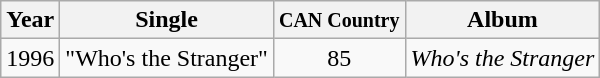<table class="wikitable">
<tr>
<th>Year</th>
<th>Single</th>
<th><small>CAN Country</small></th>
<th>Album</th>
</tr>
<tr>
<td>1996</td>
<td>"Who's the Stranger"</td>
<td align="center">85</td>
<td><em>Who's the Stranger</em></td>
</tr>
</table>
